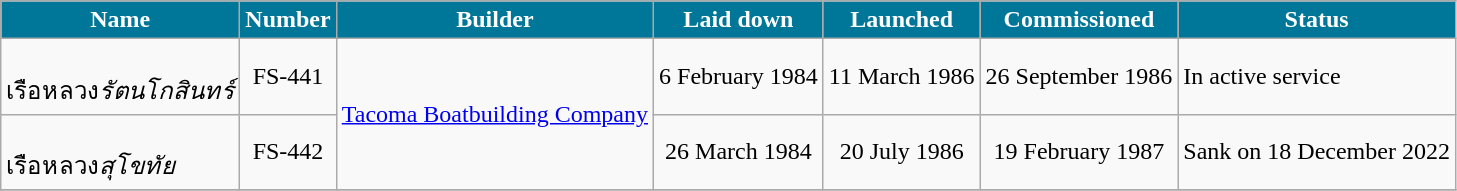<table class="wikitable">
<tr>
<th style="background:#079;color:#fff;">Name</th>
<th style="background:#079;color:#fff;">Number</th>
<th style="background:#079;color:#fff;">Builder</th>
<th style="background:#079;color:#fff;">Laid down</th>
<th style="background:#079;color:#fff;">Launched</th>
<th style="background:#079;color:#fff;">Commissioned</th>
<th style="background:#079;color:#fff;">Status</th>
</tr>
<tr>
<td><br>เรือหลวง<em>รัตนโกสินทร์</em></td>
<td align="center">FS-441</td>
<td rowspan="2" align="center"><a href='#'>Tacoma Boatbuilding Company</a></td>
<td align="center">6 February 1984</td>
<td align="center">11 March 1986</td>
<td align="center">26 September 1986</td>
<td>In active service</td>
</tr>
<tr>
<td><br>เรือหลวง<em>สุโขทัย</em></td>
<td align="center">FS-442</td>
<td align="center">26 March 1984</td>
<td align="center">20 July 1986</td>
<td align="center">19 February 1987</td>
<td>Sank on 18 December 2022</td>
</tr>
<tr>
</tr>
</table>
